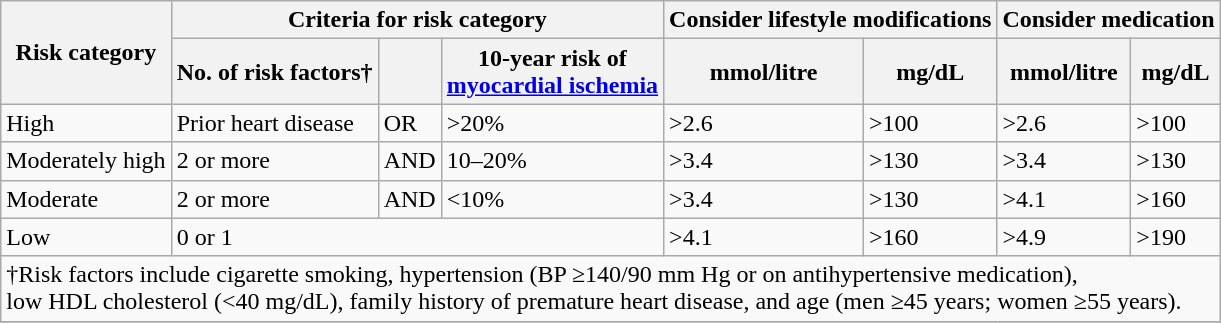<table class="wikitable" border:solid 1px #999999; margin:0 0 1em 1em;">
<tr>
<th rowspan=2>Risk category</th>
<th colspan=3>Criteria for risk category</th>
<th colspan="2">Consider lifestyle modifications</th>
<th colspan="2">Consider medication</th>
</tr>
<tr>
<th>No. of risk factors†</th>
<th></th>
<th>10-year risk of<br><a href='#'>myocardial ischemia</a></th>
<th>mmol/litre</th>
<th>mg/dL</th>
<th>mmol/litre</th>
<th>mg/dL</th>
</tr>
<tr>
<td>High</td>
<td>Prior heart disease</td>
<td>OR</td>
<td>>20%</td>
<td>>2.6</td>
<td>>100</td>
<td>>2.6</td>
<td>>100</td>
</tr>
<tr>
<td>Moderately high</td>
<td>2 or more</td>
<td>AND</td>
<td>10–20%</td>
<td>>3.4</td>
<td>>130</td>
<td>>3.4</td>
<td>>130</td>
</tr>
<tr>
<td>Moderate</td>
<td>2 or more</td>
<td>AND</td>
<td><10%</td>
<td>>3.4</td>
<td>>130</td>
<td>>4.1</td>
<td>>160</td>
</tr>
<tr>
<td>Low</td>
<td colspan=3>0 or 1</td>
<td>>4.1</td>
<td>>160</td>
<td>>4.9</td>
<td>>190</td>
</tr>
<tr>
<td colspan="8">†Risk factors include cigarette smoking, hypertension (BP ≥140/90 mm Hg or on antihypertensive medication),<br>low HDL cholesterol (<40 mg/dL), family history of premature heart disease, and age (men ≥45 years; women ≥55 years).</td>
</tr>
<tr>
</tr>
</table>
